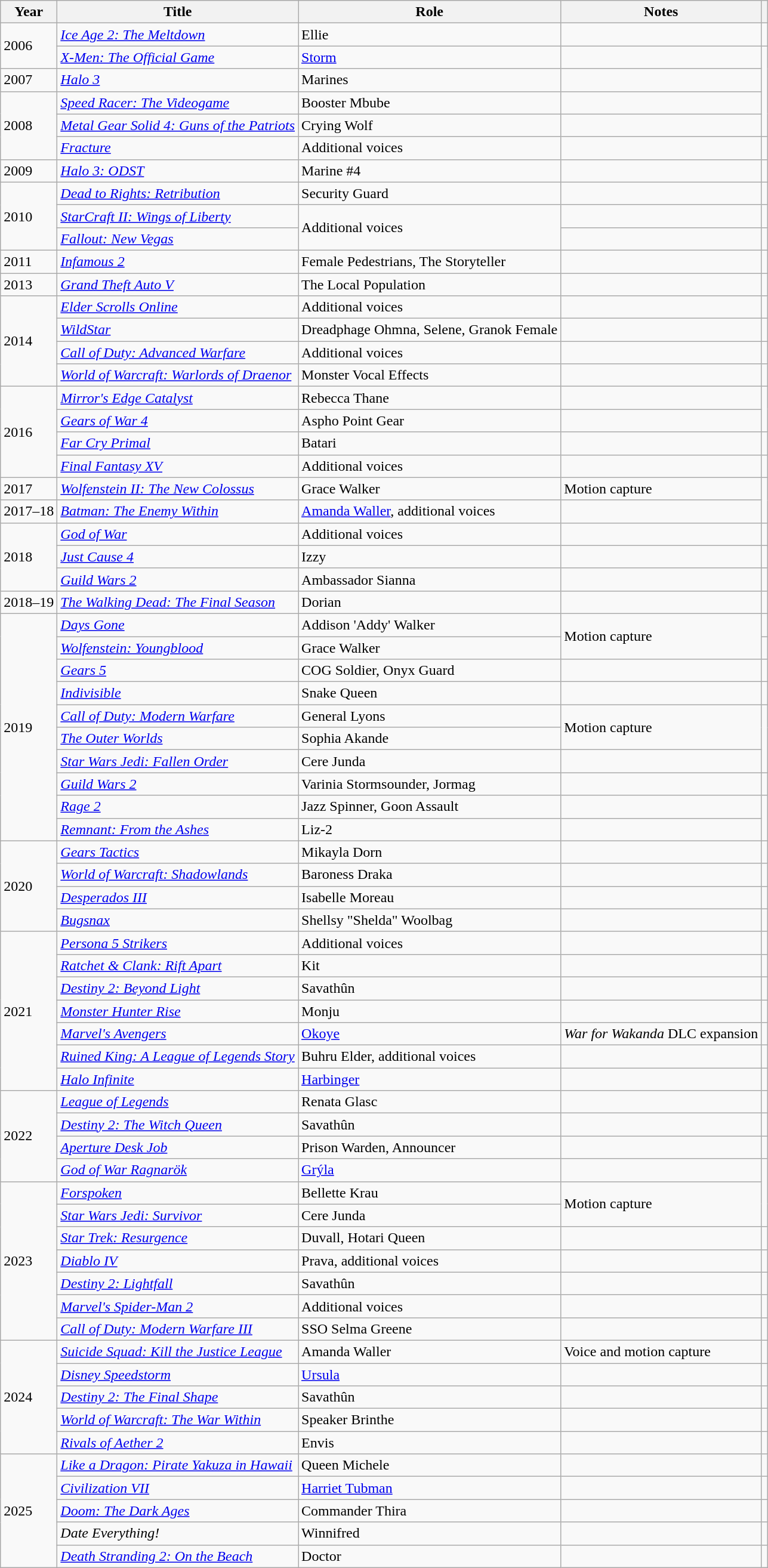<table class="wikitable sortable">
<tr>
<th>Year</th>
<th>Title</th>
<th>Role</th>
<th class="unsortable">Notes</th>
<th class="unsortable"></th>
</tr>
<tr>
<td rowspan="2">2006</td>
<td><em><a href='#'>Ice Age 2: The Meltdown</a></em></td>
<td>Ellie</td>
<td></td>
<td></td>
</tr>
<tr>
<td><em><a href='#'>X-Men: The Official Game</a></em></td>
<td><a href='#'>Storm</a></td>
<td></td>
<td rowspan="4"></td>
</tr>
<tr>
<td>2007</td>
<td><em><a href='#'>Halo 3</a></em></td>
<td>Marines</td>
<td></td>
</tr>
<tr>
<td rowspan="3">2008</td>
<td><em><a href='#'>Speed Racer: The Videogame</a></em></td>
<td>Booster Mbube</td>
<td></td>
</tr>
<tr>
<td><em><a href='#'>Metal Gear Solid 4: Guns of the Patriots</a></em></td>
<td>Crying Wolf</td>
<td></td>
</tr>
<tr>
<td><em><a href='#'>Fracture</a></em></td>
<td>Additional voices</td>
<td></td>
<td></td>
</tr>
<tr>
<td>2009</td>
<td><em><a href='#'>Halo 3: ODST</a></em></td>
<td>Marine #4</td>
<td></td>
<td></td>
</tr>
<tr>
<td rowspan="3">2010</td>
<td><em><a href='#'>Dead to Rights: Retribution</a></em></td>
<td>Security Guard</td>
<td></td>
<td></td>
</tr>
<tr>
<td><em><a href='#'>StarCraft II: Wings of Liberty</a></em></td>
<td rowspan="2">Additional voices</td>
<td></td>
<td></td>
</tr>
<tr>
<td><em><a href='#'>Fallout: New Vegas</a></em></td>
<td></td>
<td></td>
</tr>
<tr>
<td>2011</td>
<td><em><a href='#'>Infamous 2</a></em></td>
<td>Female Pedestrians, The Storyteller</td>
<td></td>
<td></td>
</tr>
<tr>
<td>2013</td>
<td><em><a href='#'>Grand Theft Auto V</a></em></td>
<td>The Local Population</td>
<td></td>
<td></td>
</tr>
<tr>
<td rowspan="4">2014</td>
<td><em><a href='#'>Elder Scrolls Online</a></em></td>
<td>Additional voices</td>
<td></td>
<td></td>
</tr>
<tr>
<td><em><a href='#'>WildStar</a></em></td>
<td>Dreadphage Ohmna, Selene, Granok Female</td>
<td></td>
<td></td>
</tr>
<tr>
<td><em><a href='#'>Call of Duty: Advanced Warfare</a></em></td>
<td>Additional voices</td>
<td></td>
<td></td>
</tr>
<tr>
<td><em><a href='#'>World of Warcraft: Warlords of Draenor</a></em></td>
<td>Monster Vocal Effects</td>
<td></td>
<td></td>
</tr>
<tr>
<td rowspan="4">2016</td>
<td><em><a href='#'>Mirror's Edge Catalyst</a></em></td>
<td>Rebecca Thane</td>
<td></td>
<td rowspan="2"></td>
</tr>
<tr>
<td><em><a href='#'>Gears of War 4</a></em></td>
<td>Aspho Point Gear</td>
<td></td>
</tr>
<tr>
<td><em><a href='#'>Far Cry Primal</a></em></td>
<td>Batari</td>
<td></td>
<td></td>
</tr>
<tr>
<td><em><a href='#'>Final Fantasy XV</a></em></td>
<td>Additional voices</td>
<td></td>
<td></td>
</tr>
<tr>
<td>2017</td>
<td><em><a href='#'>Wolfenstein II: The New Colossus</a></em></td>
<td>Grace Walker</td>
<td>Motion capture</td>
<td rowspan="2"></td>
</tr>
<tr>
<td>2017–18</td>
<td><em><a href='#'>Batman: The Enemy Within</a></em></td>
<td><a href='#'>Amanda Waller</a>, additional voices</td>
<td></td>
</tr>
<tr>
<td rowspan="3">2018</td>
<td><em><a href='#'>God of War</a></em></td>
<td>Additional voices</td>
<td></td>
<td></td>
</tr>
<tr>
<td><em><a href='#'>Just Cause 4</a></em></td>
<td>Izzy</td>
<td></td>
<td></td>
</tr>
<tr>
<td><em><a href='#'>Guild Wars 2</a></em></td>
<td>Ambassador Sianna</td>
<td></td>
<td></td>
</tr>
<tr>
<td>2018–19</td>
<td><em><a href='#'>The Walking Dead: The Final Season</a></em></td>
<td>Dorian</td>
<td></td>
<td></td>
</tr>
<tr>
<td rowspan="10">2019</td>
<td><em><a href='#'>Days Gone</a></em></td>
<td>Addison 'Addy' Walker</td>
<td rowspan="2">Motion capture</td>
<td></td>
</tr>
<tr>
<td><em><a href='#'>Wolfenstein: Youngblood</a></em></td>
<td>Grace Walker</td>
<td></td>
</tr>
<tr>
<td><em><a href='#'>Gears 5</a></em></td>
<td>COG Soldier, Onyx Guard</td>
<td></td>
<td></td>
</tr>
<tr>
<td><em><a href='#'>Indivisible</a></em></td>
<td>Snake Queen</td>
<td></td>
<td></td>
</tr>
<tr>
<td><em><a href='#'>Call of Duty: Modern Warfare</a></em></td>
<td>General Lyons</td>
<td rowspan="2">Motion capture</td>
<td rowspan="3"></td>
</tr>
<tr>
<td><em><a href='#'>The Outer Worlds</a></em></td>
<td>Sophia Akande</td>
</tr>
<tr>
<td><em><a href='#'>Star Wars Jedi: Fallen Order</a></em></td>
<td>Cere Junda</td>
<td></td>
</tr>
<tr>
<td><em><a href='#'>Guild Wars 2</a></em></td>
<td>Varinia Stormsounder, Jormag</td>
<td></td>
<td></td>
</tr>
<tr>
<td><em><a href='#'>Rage 2</a></em></td>
<td>Jazz Spinner, Goon Assault</td>
<td></td>
<td rowspan="2"></td>
</tr>
<tr>
<td><em><a href='#'>Remnant: From the Ashes</a></em></td>
<td>Liz-2</td>
<td></td>
</tr>
<tr>
<td rowspan="4">2020</td>
<td><em><a href='#'>Gears Tactics</a></em></td>
<td>Mikayla Dorn</td>
<td></td>
<td></td>
</tr>
<tr>
<td><em><a href='#'>World of Warcraft: Shadowlands</a></em></td>
<td>Baroness Draka</td>
<td></td>
<td></td>
</tr>
<tr>
<td><em><a href='#'>Desperados III</a></em></td>
<td>Isabelle Moreau</td>
<td></td>
<td></td>
</tr>
<tr>
<td><em><a href='#'>Bugsnax</a></em></td>
<td>Shellsy "Shelda" Woolbag</td>
<td></td>
<td></td>
</tr>
<tr>
<td rowspan="7">2021</td>
<td><em><a href='#'>Persona 5 Strikers</a></em></td>
<td>Additional voices</td>
<td></td>
<td></td>
</tr>
<tr>
<td><em><a href='#'>Ratchet & Clank: Rift Apart</a></em></td>
<td>Kit</td>
<td></td>
<td></td>
</tr>
<tr>
<td><em><a href='#'>Destiny 2: Beyond Light</a></em></td>
<td>Savathûn</td>
<td></td>
<td></td>
</tr>
<tr>
<td><em><a href='#'>Monster Hunter Rise</a></em></td>
<td>Monju</td>
<td></td>
<td></td>
</tr>
<tr>
<td><em><a href='#'>Marvel's Avengers</a></em></td>
<td><a href='#'>Okoye</a></td>
<td><em>War for Wakanda</em> DLC expansion</td>
<td></td>
</tr>
<tr>
<td><em><a href='#'>Ruined King: A League of Legends Story</a></em></td>
<td>Buhru Elder, additional voices</td>
<td></td>
<td></td>
</tr>
<tr>
<td><em><a href='#'>Halo Infinite</a></em></td>
<td><a href='#'>Harbinger</a></td>
<td></td>
<td></td>
</tr>
<tr>
<td rowspan="4">2022</td>
<td><em><a href='#'>League of Legends</a></em></td>
<td>Renata Glasc</td>
<td></td>
<td></td>
</tr>
<tr>
<td><em><a href='#'>Destiny 2: The Witch Queen</a></em></td>
<td>Savathûn</td>
<td></td>
<td></td>
</tr>
<tr>
<td><em><a href='#'>Aperture Desk Job</a></em></td>
<td>Prison Warden, Announcer</td>
<td></td>
<td></td>
</tr>
<tr>
<td><em><a href='#'>God of War Ragnarök</a></em></td>
<td><a href='#'>Grýla</a></td>
<td></td>
<td rowspan="3"></td>
</tr>
<tr>
<td rowspan="7">2023</td>
<td><em><a href='#'>Forspoken</a></em></td>
<td>Bellette Krau</td>
<td rowspan="2">Motion capture</td>
</tr>
<tr>
<td><em><a href='#'>Star Wars Jedi: Survivor</a></em></td>
<td>Cere Junda</td>
</tr>
<tr>
<td><em><a href='#'>Star Trek: Resurgence</a></em></td>
<td>Duvall, Hotari Queen</td>
<td></td>
<td></td>
</tr>
<tr>
<td><em><a href='#'>Diablo IV</a></em></td>
<td>Prava, additional voices</td>
<td></td>
<td></td>
</tr>
<tr>
<td><em><a href='#'>Destiny 2: Lightfall</a></em></td>
<td>Savathûn</td>
<td></td>
<td></td>
</tr>
<tr>
<td><em><a href='#'>Marvel's Spider-Man 2</a></em></td>
<td>Additional voices</td>
<td></td>
<td></td>
</tr>
<tr>
<td><em><a href='#'>Call of Duty: Modern Warfare III</a></em></td>
<td>SSO Selma Greene</td>
<td></td>
<td></td>
</tr>
<tr>
<td rowspan="5">2024</td>
<td><em><a href='#'>Suicide Squad: Kill the Justice League</a></em></td>
<td>Amanda Waller</td>
<td>Voice and motion capture</td>
<td></td>
</tr>
<tr>
<td><em><a href='#'>Disney Speedstorm</a></em></td>
<td><a href='#'>Ursula</a></td>
<td></td>
<td></td>
</tr>
<tr>
<td><em><a href='#'>Destiny 2: The Final Shape</a></em></td>
<td>Savathûn</td>
<td></td>
<td></td>
</tr>
<tr>
<td><em><a href='#'>World of Warcraft: The War Within</a></em></td>
<td>Speaker Brinthe</td>
<td></td>
<td></td>
</tr>
<tr>
<td><em><a href='#'>Rivals of Aether 2</a></em></td>
<td>Envis</td>
<td></td>
<td></td>
</tr>
<tr>
<td rowspan="5">2025</td>
<td><em><a href='#'>Like a Dragon: Pirate Yakuza in Hawaii</a></em></td>
<td>Queen Michele</td>
<td></td>
<td></td>
</tr>
<tr>
<td><em><a href='#'>Civilization VII</a></em></td>
<td><a href='#'>Harriet Tubman</a></td>
<td></td>
<td></td>
</tr>
<tr>
<td><em><a href='#'>Doom: The Dark Ages</a></em></td>
<td>Commander Thira</td>
<td></td>
<td></td>
</tr>
<tr>
<td><em>Date Everything!</em></td>
<td>Winnifred</td>
<td></td>
<td></td>
</tr>
<tr>
<td><em><a href='#'>Death Stranding 2: On the Beach</a></em></td>
<td>Doctor</td>
<td></td>
<td></td>
</tr>
</table>
